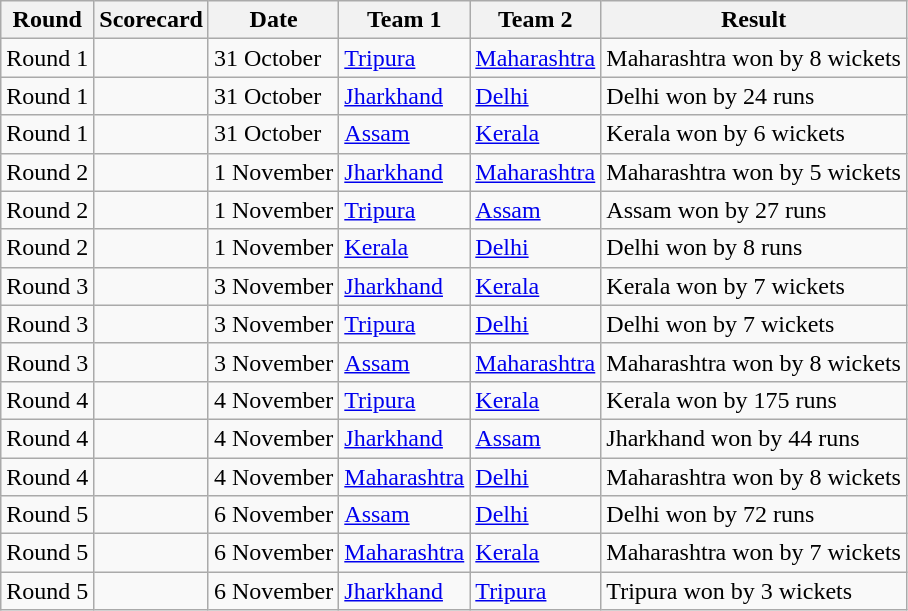<table class="wikitable collapsible sortable collapsed">
<tr>
<th>Round</th>
<th>Scorecard</th>
<th>Date</th>
<th>Team 1</th>
<th>Team 2</th>
<th>Result</th>
</tr>
<tr>
<td>Round 1</td>
<td></td>
<td>31 October</td>
<td><a href='#'>Tripura</a></td>
<td><a href='#'>Maharashtra</a></td>
<td>Maharashtra won by 8 wickets</td>
</tr>
<tr>
<td>Round 1</td>
<td></td>
<td>31 October</td>
<td><a href='#'>Jharkhand</a></td>
<td><a href='#'>Delhi</a></td>
<td>Delhi won by 24 runs</td>
</tr>
<tr>
<td>Round 1</td>
<td></td>
<td>31 October</td>
<td><a href='#'>Assam</a></td>
<td><a href='#'>Kerala</a></td>
<td>Kerala won by 6 wickets</td>
</tr>
<tr>
<td>Round 2</td>
<td></td>
<td>1 November</td>
<td><a href='#'>Jharkhand</a></td>
<td><a href='#'>Maharashtra</a></td>
<td>Maharashtra won by 5 wickets</td>
</tr>
<tr>
<td>Round 2</td>
<td></td>
<td>1 November</td>
<td><a href='#'>Tripura</a></td>
<td><a href='#'>Assam</a></td>
<td>Assam won by 27 runs</td>
</tr>
<tr>
<td>Round 2</td>
<td></td>
<td>1 November</td>
<td><a href='#'>Kerala</a></td>
<td><a href='#'>Delhi</a></td>
<td>Delhi won by 8 runs</td>
</tr>
<tr>
<td>Round 3</td>
<td></td>
<td>3 November</td>
<td><a href='#'>Jharkhand</a></td>
<td><a href='#'>Kerala</a></td>
<td>Kerala won by 7 wickets</td>
</tr>
<tr>
<td>Round 3</td>
<td></td>
<td>3 November</td>
<td><a href='#'>Tripura</a></td>
<td><a href='#'>Delhi</a></td>
<td>Delhi won by 7 wickets</td>
</tr>
<tr>
<td>Round 3</td>
<td></td>
<td>3 November</td>
<td><a href='#'>Assam</a></td>
<td><a href='#'>Maharashtra</a></td>
<td>Maharashtra won by 8 wickets</td>
</tr>
<tr>
<td>Round 4</td>
<td></td>
<td>4 November</td>
<td><a href='#'>Tripura</a></td>
<td><a href='#'>Kerala</a></td>
<td>Kerala won by 175 runs</td>
</tr>
<tr>
<td>Round 4</td>
<td></td>
<td>4 November</td>
<td><a href='#'>Jharkhand</a></td>
<td><a href='#'>Assam</a></td>
<td>Jharkhand won by 44 runs</td>
</tr>
<tr>
<td>Round 4</td>
<td></td>
<td>4 November</td>
<td><a href='#'>Maharashtra</a></td>
<td><a href='#'>Delhi</a></td>
<td>Maharashtra won by 8 wickets</td>
</tr>
<tr>
<td>Round 5</td>
<td></td>
<td>6 November</td>
<td><a href='#'>Assam</a></td>
<td><a href='#'>Delhi</a></td>
<td>Delhi won by 72 runs</td>
</tr>
<tr>
<td>Round 5</td>
<td></td>
<td>6 November</td>
<td><a href='#'>Maharashtra</a></td>
<td><a href='#'>Kerala</a></td>
<td>Maharashtra won by 7 wickets</td>
</tr>
<tr>
<td>Round 5</td>
<td></td>
<td>6 November</td>
<td><a href='#'>Jharkhand</a></td>
<td><a href='#'>Tripura</a></td>
<td>Tripura won by 3 wickets</td>
</tr>
</table>
